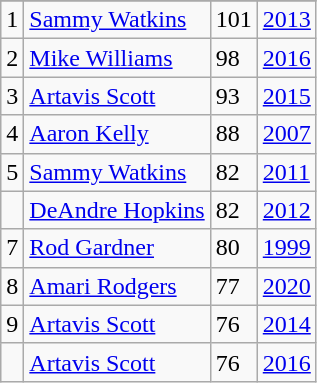<table class="wikitable">
<tr>
</tr>
<tr>
<td>1</td>
<td><a href='#'>Sammy Watkins</a></td>
<td>101</td>
<td><a href='#'>2013</a></td>
</tr>
<tr>
<td>2</td>
<td><a href='#'>Mike Williams</a></td>
<td>98</td>
<td><a href='#'>2016</a></td>
</tr>
<tr>
<td>3</td>
<td><a href='#'>Artavis Scott</a></td>
<td>93</td>
<td><a href='#'>2015</a></td>
</tr>
<tr>
<td>4</td>
<td><a href='#'>Aaron Kelly</a></td>
<td>88</td>
<td><a href='#'>2007</a></td>
</tr>
<tr>
<td>5</td>
<td><a href='#'>Sammy Watkins</a></td>
<td>82</td>
<td><a href='#'>2011</a></td>
</tr>
<tr>
<td></td>
<td><a href='#'>DeAndre Hopkins</a></td>
<td>82</td>
<td><a href='#'>2012</a></td>
</tr>
<tr>
<td>7</td>
<td><a href='#'>Rod Gardner</a></td>
<td>80</td>
<td><a href='#'>1999</a></td>
</tr>
<tr>
<td>8</td>
<td><a href='#'>Amari Rodgers</a></td>
<td>77</td>
<td><a href='#'>2020</a></td>
</tr>
<tr>
<td>9</td>
<td><a href='#'>Artavis Scott</a></td>
<td>76</td>
<td><a href='#'>2014</a></td>
</tr>
<tr>
<td></td>
<td><a href='#'>Artavis Scott</a></td>
<td>76</td>
<td><a href='#'>2016</a></td>
</tr>
</table>
